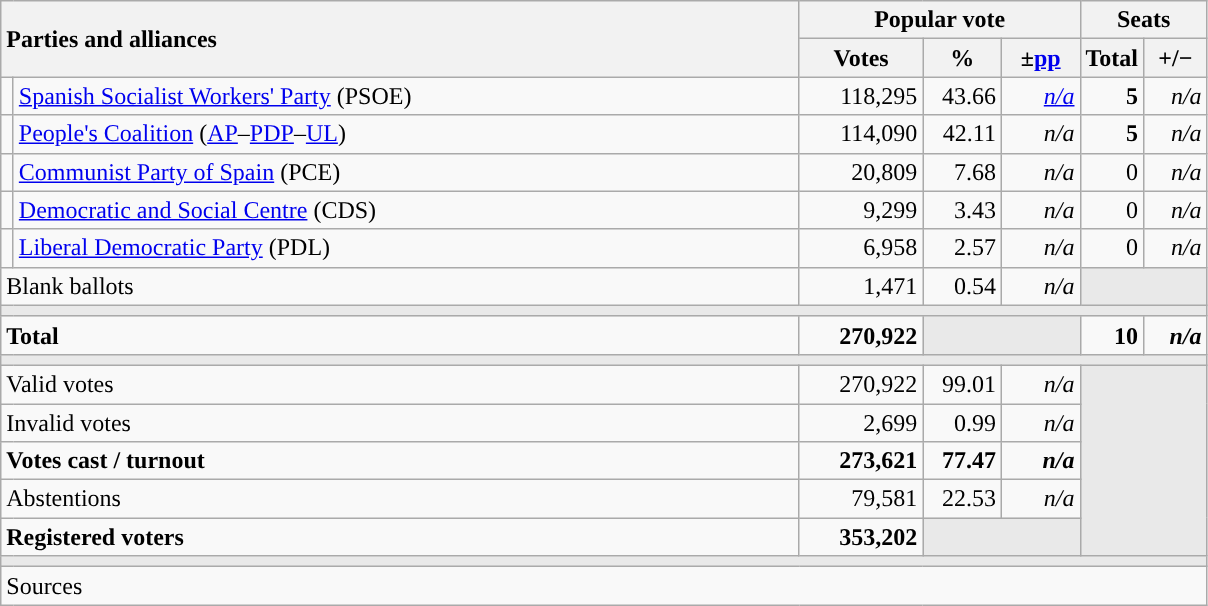<table class="wikitable" style="text-align:right;">
<tr>
<th style="text-align:left;" rowspan="2" colspan="2" width="525">Parties and alliances</th>
<th colspan="3">Popular vote</th>
<th colspan="2">Seats</th>
</tr>
<tr>
<th width="75">Votes</th>
<th width="45">%</th>
<th width="45">±<a href='#'>pp</a></th>
<th width="35">Total</th>
<th width="35">+/−</th>
</tr>
<tr>
<td width="1" style="color:inherit;background:"></td>
<td align="left"><a href='#'>Spanish Socialist Workers' Party</a> (PSOE)</td>
<td>118,295</td>
<td>43.66</td>
<td><em><a href='#'>n/a</a></em></td>
<td><strong>5</strong></td>
<td><em>n/a</em></td>
</tr>
<tr>
<td style="color:inherit;background:"></td>
<td align="left"><a href='#'>People's Coalition</a> (<a href='#'>AP</a>–<a href='#'>PDP</a>–<a href='#'>UL</a>)</td>
<td>114,090</td>
<td>42.11</td>
<td><em>n/a</em></td>
<td><strong>5</strong></td>
<td><em>n/a</em></td>
</tr>
<tr>
<td style="color:inherit;background:"></td>
<td align="left"><a href='#'>Communist Party of Spain</a> (PCE)</td>
<td>20,809</td>
<td>7.68</td>
<td><em>n/a</em></td>
<td>0</td>
<td><em>n/a</em></td>
</tr>
<tr>
<td style="color:inherit;background:"></td>
<td align="left"><a href='#'>Democratic and Social Centre</a> (CDS)</td>
<td>9,299</td>
<td>3.43</td>
<td><em>n/a</em></td>
<td>0</td>
<td><em>n/a</em></td>
</tr>
<tr>
<td style="color:inherit;background:"></td>
<td align="left"><a href='#'>Liberal Democratic Party</a> (PDL)</td>
<td>6,958</td>
<td>2.57</td>
<td><em>n/a</em></td>
<td>0</td>
<td><em>n/a</em></td>
</tr>
<tr>
<td align="left" colspan="2">Blank ballots</td>
<td>1,471</td>
<td>0.54</td>
<td><em>n/a</em></td>
<td bgcolor="#E9E9E9" colspan="2"></td>
</tr>
<tr>
<td colspan="7" bgcolor="#E9E9E9"></td>
</tr>
<tr style="font-weight:bold;">
<td align="left" colspan="2">Total</td>
<td>270,922</td>
<td bgcolor="#E9E9E9" colspan="2"></td>
<td>10</td>
<td><em>n/a</em></td>
</tr>
<tr>
<td colspan="7" bgcolor="#E9E9E9"></td>
</tr>
<tr>
<td align="left" colspan="2">Valid votes</td>
<td>270,922</td>
<td>99.01</td>
<td><em>n/a</em></td>
<td bgcolor="#E9E9E9" colspan="2" rowspan="5"></td>
</tr>
<tr>
<td align="left" colspan="2">Invalid votes</td>
<td>2,699</td>
<td>0.99</td>
<td><em>n/a</em></td>
</tr>
<tr style="font-weight:bold;">
<td align="left" colspan="2">Votes cast / turnout</td>
<td>273,621</td>
<td>77.47</td>
<td><em>n/a</em></td>
</tr>
<tr>
<td align="left" colspan="2">Abstentions</td>
<td>79,581</td>
<td>22.53</td>
<td><em>n/a</em></td>
</tr>
<tr style="font-weight:bold;">
<td align="left" colspan="2">Registered voters</td>
<td>353,202</td>
<td bgcolor="#E9E9E9" colspan="2"></td>
</tr>
<tr>
<td colspan="7" bgcolor="#E9E9E9"></td>
</tr>
<tr>
<td align="left" colspan="7">Sources</td>
</tr>
</table>
